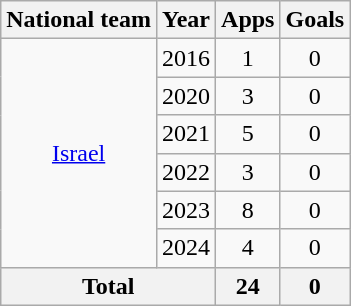<table class="wikitable" style="text-align:center">
<tr>
<th>National team</th>
<th>Year</th>
<th>Apps</th>
<th>Goals</th>
</tr>
<tr>
<td rowspan="6"><a href='#'>Israel</a></td>
<td>2016</td>
<td>1</td>
<td>0</td>
</tr>
<tr>
<td>2020</td>
<td>3</td>
<td>0</td>
</tr>
<tr>
<td>2021</td>
<td>5</td>
<td>0</td>
</tr>
<tr>
<td>2022</td>
<td>3</td>
<td>0</td>
</tr>
<tr>
<td>2023</td>
<td>8</td>
<td>0</td>
</tr>
<tr>
<td>2024</td>
<td>4</td>
<td>0</td>
</tr>
<tr>
<th colspan="2">Total</th>
<th>24</th>
<th>0</th>
</tr>
</table>
